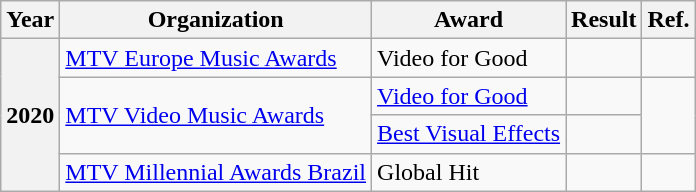<table class="wikitable plainrowheaders">
<tr>
<th>Year</th>
<th>Organization</th>
<th>Award</th>
<th>Result</th>
<th>Ref.</th>
</tr>
<tr>
<th rowspan="4" scope="row">2020</th>
<td><a href='#'>MTV Europe Music Awards</a></td>
<td>Video for Good</td>
<td></td>
<td style="text-align:center;"></td>
</tr>
<tr>
<td rowspan="2"><a href='#'>MTV Video Music Awards</a></td>
<td><a href='#'>Video for Good</a></td>
<td></td>
<td rowspan="2" style="text-align:center;"></td>
</tr>
<tr>
<td><a href='#'>Best Visual Effects</a></td>
<td></td>
</tr>
<tr>
<td><a href='#'>MTV Millennial Awards Brazil</a></td>
<td>Global Hit</td>
<td></td>
<td style="text-align:center;"></td>
</tr>
</table>
